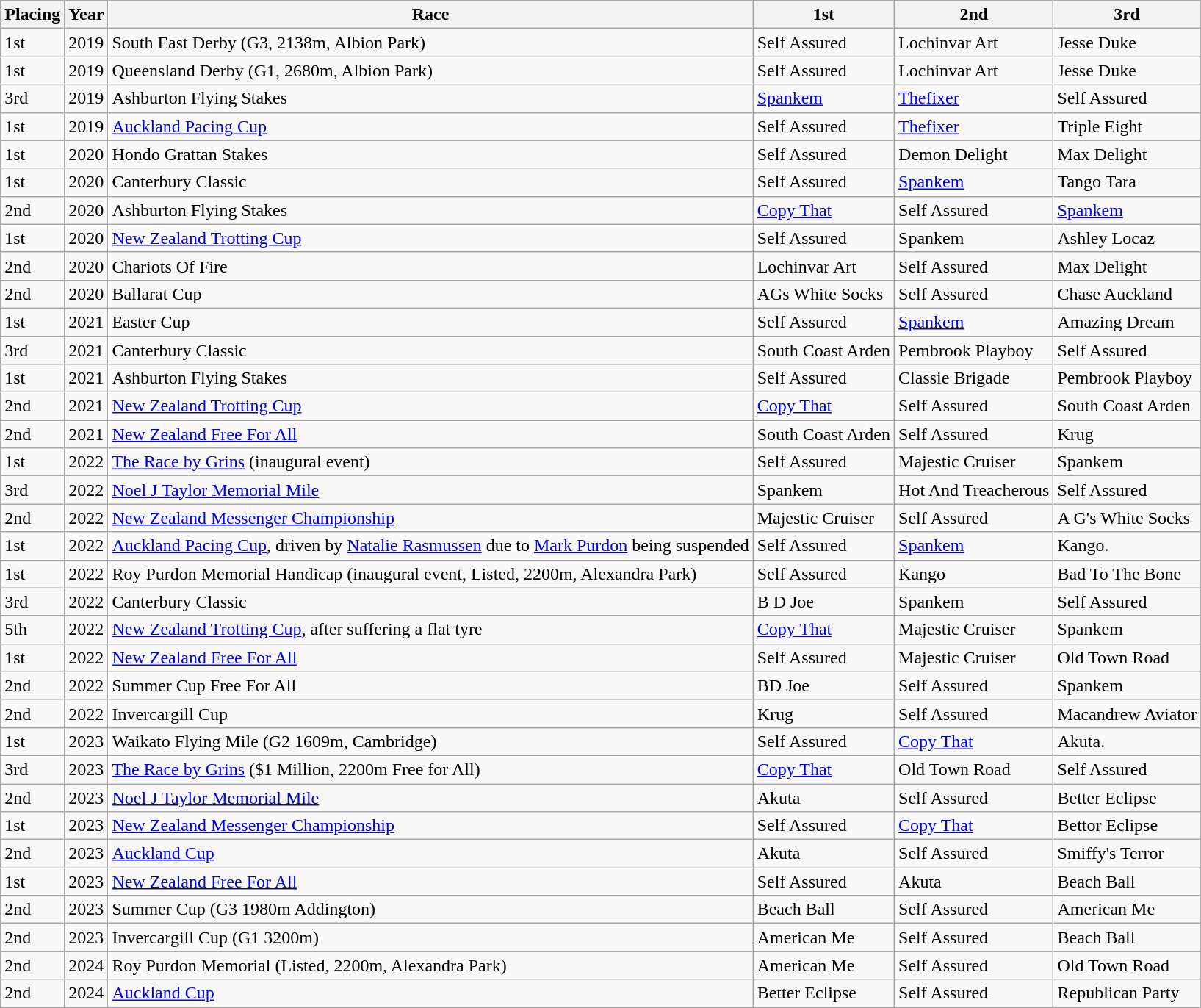<table class="sortable wikitable">
<tr>
<th>Placing</th>
<th>Year</th>
<th>Race</th>
<th>1st</th>
<th>2nd</th>
<th>3rd</th>
</tr>
<tr>
<td>1st</td>
<td>2019</td>
<td>South East Derby (G3, 2138m, Albion Park)</td>
<td>Self Assured</td>
<td>Lochinvar Art</td>
<td>Jesse Duke</td>
</tr>
<tr>
<td>1st</td>
<td>2019</td>
<td>Queensland Derby (G1, 2680m, Albion Park)</td>
<td>Self Assured</td>
<td>Lochinvar Art</td>
<td>Jesse Duke</td>
</tr>
<tr>
<td>3rd</td>
<td>2019</td>
<td>Ashburton Flying Stakes</td>
<td><a href='#'>Spankem</a></td>
<td><a href='#'>Thefixer</a></td>
<td>Self Assured</td>
</tr>
<tr>
<td>1st</td>
<td>2019</td>
<td><a href='#'>Auckland Pacing Cup</a></td>
<td>Self Assured</td>
<td><a href='#'>Thefixer</a></td>
<td>Triple Eight</td>
</tr>
<tr>
<td>1st</td>
<td>2020</td>
<td>Hondo Grattan Stakes</td>
<td>Self Assured</td>
<td>Demon Delight</td>
<td>Max Delight</td>
</tr>
<tr>
<td>1st</td>
<td>2020</td>
<td>Canterbury Classic</td>
<td>Self Assured</td>
<td><a href='#'>Spankem</a></td>
<td>Tango Tara</td>
</tr>
<tr>
<td>2nd</td>
<td>2020</td>
<td>Ashburton Flying Stakes</td>
<td><a href='#'>Copy That</a></td>
<td>Self Assured</td>
<td><a href='#'>Spankem</a></td>
</tr>
<tr>
<td>1st</td>
<td>2020</td>
<td><a href='#'>New Zealand Trotting Cup</a></td>
<td>Self Assured</td>
<td>Spankem</td>
<td>Ashley Locaz</td>
</tr>
<tr>
<td>2nd</td>
<td>2020</td>
<td>Chariots Of Fire</td>
<td>Lochinvar Art</td>
<td>Self Assured</td>
<td>Max Delight</td>
</tr>
<tr>
<td>2nd</td>
<td>2020</td>
<td>Ballarat Cup</td>
<td>AGs White Socks</td>
<td>Self Assured</td>
<td>Chase Auckland</td>
</tr>
<tr>
<td>1st</td>
<td>2021</td>
<td>Easter Cup</td>
<td>Self Assured</td>
<td><a href='#'>Spankem</a></td>
<td>Amazing Dream</td>
</tr>
<tr>
<td>3rd</td>
<td>2021</td>
<td>Canterbury Classic</td>
<td>South Coast Arden</td>
<td>Pembrook Playboy</td>
<td>Self Assured</td>
</tr>
<tr>
<td>1st</td>
<td>2021</td>
<td>Ashburton Flying Stakes</td>
<td>Self Assured</td>
<td>Classie Brigade</td>
<td>Pembrook Playboy</td>
</tr>
<tr>
<td>2nd</td>
<td>2021</td>
<td><a href='#'>New Zealand Trotting Cup</a></td>
<td><a href='#'>Copy That</a></td>
<td>Self Assured</td>
<td>South Coast Arden</td>
</tr>
<tr>
<td>2nd</td>
<td>2021</td>
<td><a href='#'>New Zealand Free For All</a></td>
<td>South Coast Arden</td>
<td>Self Assured</td>
<td>Krug</td>
</tr>
<tr>
<td>1st</td>
<td>2022</td>
<td><a href='#'>The Race by Grins</a> (inaugural event)</td>
<td>Self Assured</td>
<td>Majestic Cruiser</td>
<td>Spankem</td>
</tr>
<tr>
<td>3rd</td>
<td>2022</td>
<td><a href='#'>Noel J Taylor Memorial Mile</a></td>
<td>Spankem</td>
<td>Hot And Treacherous</td>
<td>Self Assured</td>
</tr>
<tr>
<td>2nd</td>
<td>2022</td>
<td><a href='#'>New Zealand Messenger Championship</a></td>
<td>Majestic Cruiser</td>
<td>Self Assured</td>
<td>A G's White Socks</td>
</tr>
<tr>
<td>1st</td>
<td>2022</td>
<td><a href='#'>Auckland Pacing Cup</a>, driven by <a href='#'>Natalie Rasmussen</a> due to <a href='#'>Mark Purdon</a> being suspended</td>
<td>Self Assured</td>
<td><a href='#'>Spankem</a></td>
<td>Kango.</td>
</tr>
<tr>
<td>1st</td>
<td>2022</td>
<td>Roy Purdon Memorial Handicap (inaugural event, Listed, 2200m, Alexandra Park)</td>
<td>Self Assured</td>
<td>Kango</td>
<td>Bad To The Bone</td>
</tr>
<tr>
<td>3rd</td>
<td>2022</td>
<td>Canterbury Classic</td>
<td>B D Joe</td>
<td>Spankem</td>
<td>Self Assured</td>
</tr>
<tr>
<td>5th</td>
<td>2022</td>
<td><a href='#'>New Zealand Trotting Cup</a>, after suffering a flat tyre</td>
<td><a href='#'>Copy That</a></td>
<td>Majestic Cruiser</td>
<td>Spankem</td>
</tr>
<tr>
<td>1st</td>
<td>2022</td>
<td><a href='#'>New Zealand Free For All</a></td>
<td>Self Assured</td>
<td>Majestic Cruiser</td>
<td>Old Town Road</td>
</tr>
<tr>
<td>2nd</td>
<td>2022</td>
<td>Summer Cup Free For All</td>
<td>BD Joe</td>
<td>Self Assured</td>
<td>Spankem</td>
</tr>
<tr>
<td>2nd</td>
<td>2022</td>
<td>Invercargill Cup</td>
<td>Krug</td>
<td>Self Assured</td>
<td>Macandrew Aviator</td>
</tr>
<tr>
<td>1st</td>
<td>2023</td>
<td>Waikato Flying Mile (G2 1609m, Cambridge)</td>
<td>Self Assured</td>
<td><a href='#'>Copy That</a></td>
<td>Akuta.</td>
</tr>
<tr>
<td>3rd</td>
<td>2023</td>
<td><a href='#'>The Race by Grins</a> ($1 Million, 2200m Free for All)</td>
<td><a href='#'>Copy That</a></td>
<td>Old Town Road</td>
<td>Self Assured</td>
</tr>
<tr>
<td>2nd</td>
<td>2023</td>
<td><a href='#'>Noel J Taylor Memorial Mile</a></td>
<td>Akuta</td>
<td>Self Assured</td>
<td>Better Eclipse</td>
</tr>
<tr>
<td>1st</td>
<td>2023</td>
<td><a href='#'>New Zealand Messenger Championship</a></td>
<td>Self Assured</td>
<td><a href='#'>Copy That</a></td>
<td>Bettor Eclipse</td>
</tr>
<tr>
<td>2nd</td>
<td>2023</td>
<td><a href='#'>Auckland Cup</a></td>
<td>Akuta</td>
<td>Self Assured</td>
<td>Smiffy's Terror</td>
</tr>
<tr>
<td>1st</td>
<td>2023</td>
<td><a href='#'>New Zealand Free For All</a></td>
<td>Self Assured</td>
<td>Akuta</td>
<td>Beach Ball</td>
</tr>
<tr>
<td>2nd</td>
<td>2023</td>
<td>Summer Cup (G3 1980m Addington)</td>
<td>Beach Ball</td>
<td>Self Assured</td>
<td>American Me</td>
</tr>
<tr>
<td>2nd</td>
<td>2023</td>
<td>Invercargill Cup (G1 3200m)</td>
<td>American Me</td>
<td>Self Assured</td>
<td>Beach Ball</td>
</tr>
<tr>
<td>2nd</td>
<td>2024</td>
<td>Roy Purdon Memorial (Listed, 2200m, Alexandra Park)</td>
<td>American Me</td>
<td>Self Assured</td>
<td>Old Town Road</td>
</tr>
<tr>
<td>2nd</td>
<td>2024</td>
<td><a href='#'>Auckland Cup</a></td>
<td>Better Eclipse</td>
<td>Self Assured</td>
<td>Republican Party</td>
</tr>
<tr>
</tr>
</table>
